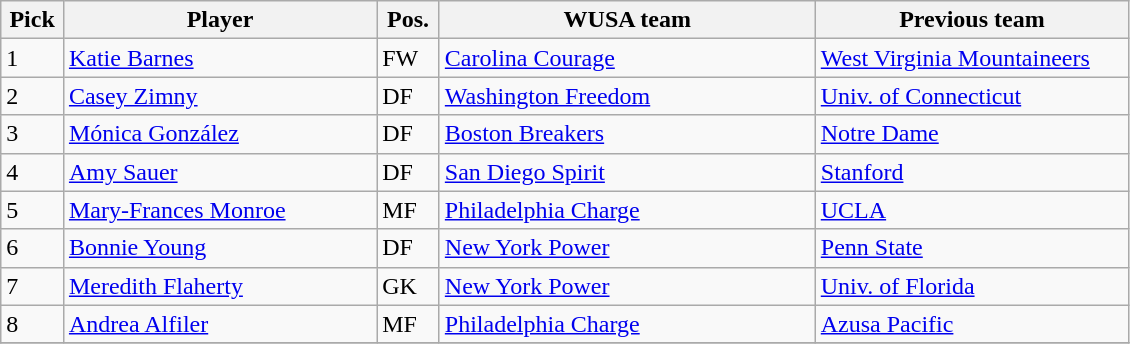<table class="wikitable">
<tr>
<th width="5%">Pick</th>
<th width="25%">Player</th>
<th width="5%">Pos.</th>
<th width="30%">WUSA team</th>
<th width="25%">Previous team</th>
</tr>
<tr>
<td>1</td>
<td><a href='#'>Katie Barnes</a></td>
<td>FW</td>
<td><a href='#'>Carolina Courage</a></td>
<td><a href='#'>West Virginia Mountaineers</a></td>
</tr>
<tr>
<td>2</td>
<td><a href='#'>Casey Zimny</a></td>
<td>DF</td>
<td><a href='#'>Washington Freedom</a></td>
<td><a href='#'>Univ. of Connecticut</a></td>
</tr>
<tr>
<td>3</td>
<td><a href='#'>Mónica González</a></td>
<td>DF</td>
<td><a href='#'>Boston Breakers</a></td>
<td><a href='#'>Notre Dame</a></td>
</tr>
<tr>
<td>4</td>
<td><a href='#'>Amy Sauer</a></td>
<td>DF</td>
<td><a href='#'>San Diego Spirit</a></td>
<td><a href='#'>Stanford</a></td>
</tr>
<tr>
<td>5</td>
<td><a href='#'>Mary-Frances Monroe</a></td>
<td>MF</td>
<td><a href='#'>Philadelphia Charge</a></td>
<td><a href='#'>UCLA</a></td>
</tr>
<tr>
<td>6</td>
<td><a href='#'>Bonnie Young</a></td>
<td>DF</td>
<td><a href='#'>New York Power</a></td>
<td><a href='#'>Penn State</a></td>
</tr>
<tr>
<td>7</td>
<td><a href='#'>Meredith Flaherty</a></td>
<td>GK</td>
<td><a href='#'>New York Power</a></td>
<td><a href='#'>Univ. of Florida</a></td>
</tr>
<tr>
<td>8</td>
<td><a href='#'>Andrea Alfiler</a></td>
<td>MF</td>
<td><a href='#'>Philadelphia Charge</a></td>
<td><a href='#'>Azusa Pacific</a></td>
</tr>
<tr>
</tr>
</table>
